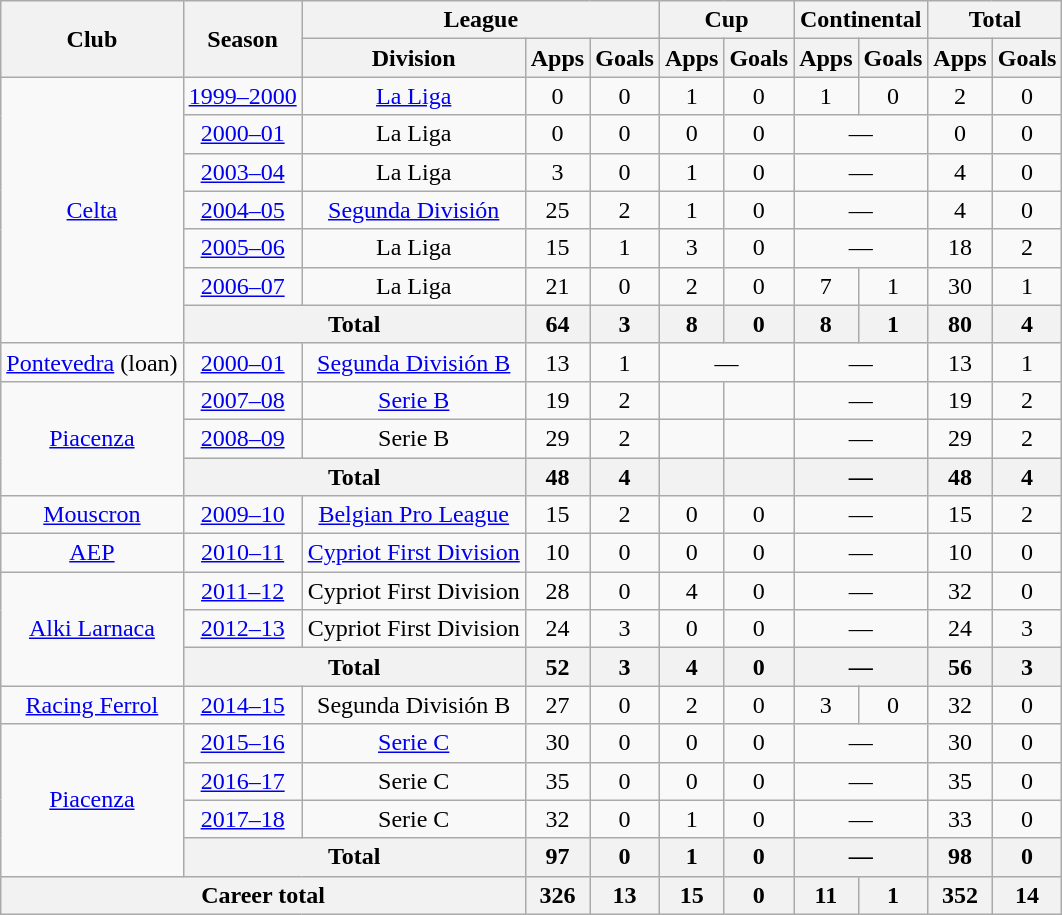<table class="wikitable" style="text-align:center">
<tr>
<th rowspan="2">Club</th>
<th rowspan="2">Season</th>
<th colspan="3">League</th>
<th colspan="2">Cup</th>
<th colspan="2">Continental</th>
<th colspan="2">Total</th>
</tr>
<tr>
<th>Division</th>
<th>Apps</th>
<th>Goals</th>
<th>Apps</th>
<th>Goals</th>
<th>Apps</th>
<th>Goals</th>
<th>Apps</th>
<th>Goals</th>
</tr>
<tr>
<td rowspan="7"><a href='#'>Celta</a></td>
<td><a href='#'>1999–2000</a></td>
<td><a href='#'>La Liga</a></td>
<td>0</td>
<td>0</td>
<td>1</td>
<td>0</td>
<td>1</td>
<td>0</td>
<td>2</td>
<td>0</td>
</tr>
<tr>
<td><a href='#'>2000–01</a></td>
<td>La Liga</td>
<td>0</td>
<td>0</td>
<td>0</td>
<td>0</td>
<td colspan="2">—</td>
<td>0</td>
<td>0</td>
</tr>
<tr>
<td><a href='#'>2003–04</a></td>
<td>La Liga</td>
<td>3</td>
<td>0</td>
<td>1</td>
<td>0</td>
<td colspan="2">—</td>
<td>4</td>
<td>0</td>
</tr>
<tr>
<td><a href='#'>2004–05</a></td>
<td><a href='#'>Segunda División</a></td>
<td>25</td>
<td>2</td>
<td>1</td>
<td>0</td>
<td colspan="2">—</td>
<td>4</td>
<td>0</td>
</tr>
<tr>
<td><a href='#'>2005–06</a></td>
<td>La Liga</td>
<td>15</td>
<td>1</td>
<td>3</td>
<td>0</td>
<td colspan="2">—</td>
<td>18</td>
<td>2</td>
</tr>
<tr>
<td><a href='#'>2006–07</a></td>
<td>La Liga</td>
<td>21</td>
<td>0</td>
<td>2</td>
<td>0</td>
<td>7</td>
<td>1</td>
<td>30</td>
<td>1</td>
</tr>
<tr>
<th colspan="2">Total</th>
<th>64</th>
<th>3</th>
<th>8</th>
<th>0</th>
<th>8</th>
<th>1</th>
<th>80</th>
<th>4</th>
</tr>
<tr>
<td><a href='#'>Pontevedra</a> (loan)</td>
<td><a href='#'>2000–01</a></td>
<td><a href='#'>Segunda División B</a></td>
<td>13</td>
<td>1</td>
<td colspan="2">—</td>
<td colspan="2">—</td>
<td>13</td>
<td>1</td>
</tr>
<tr>
<td rowspan="3"><a href='#'>Piacenza</a></td>
<td><a href='#'>2007–08</a></td>
<td><a href='#'>Serie B</a></td>
<td>19</td>
<td>2</td>
<td></td>
<td></td>
<td colspan="2">—</td>
<td>19</td>
<td>2</td>
</tr>
<tr>
<td><a href='#'>2008–09</a></td>
<td>Serie B</td>
<td>29</td>
<td>2</td>
<td></td>
<td></td>
<td colspan="2">—</td>
<td>29</td>
<td>2</td>
</tr>
<tr>
<th colspan="2">Total</th>
<th>48</th>
<th>4</th>
<th></th>
<th></th>
<th colspan="2">—</th>
<th>48</th>
<th>4</th>
</tr>
<tr>
<td><a href='#'>Mouscron</a></td>
<td><a href='#'>2009–10</a></td>
<td><a href='#'>Belgian Pro League</a></td>
<td>15</td>
<td>2</td>
<td>0</td>
<td>0</td>
<td colspan="2">—</td>
<td>15</td>
<td>2</td>
</tr>
<tr>
<td><a href='#'>AEP</a></td>
<td><a href='#'>2010–11</a></td>
<td><a href='#'>Cypriot First Division</a></td>
<td>10</td>
<td>0</td>
<td>0</td>
<td>0</td>
<td colspan="2">—</td>
<td>10</td>
<td>0</td>
</tr>
<tr>
<td rowspan="3"><a href='#'>Alki Larnaca</a></td>
<td><a href='#'>2011–12</a></td>
<td>Cypriot First Division</td>
<td>28</td>
<td>0</td>
<td>4</td>
<td>0</td>
<td colspan="2">—</td>
<td>32</td>
<td>0</td>
</tr>
<tr>
<td><a href='#'>2012–13</a></td>
<td>Cypriot First Division</td>
<td>24</td>
<td>3</td>
<td>0</td>
<td>0</td>
<td colspan="2">—</td>
<td>24</td>
<td>3</td>
</tr>
<tr>
<th colspan="2">Total</th>
<th>52</th>
<th>3</th>
<th>4</th>
<th>0</th>
<th colspan="2">—</th>
<th>56</th>
<th>3</th>
</tr>
<tr>
<td><a href='#'>Racing Ferrol</a></td>
<td><a href='#'>2014–15</a></td>
<td>Segunda División B</td>
<td>27</td>
<td>0</td>
<td>2</td>
<td>0</td>
<td>3</td>
<td>0</td>
<td>32</td>
<td>0</td>
</tr>
<tr>
<td rowspan="4"><a href='#'>Piacenza</a></td>
<td><a href='#'>2015–16</a></td>
<td><a href='#'>Serie C</a></td>
<td>30</td>
<td>0</td>
<td>0</td>
<td>0</td>
<td colspan="2">—</td>
<td>30</td>
<td>0</td>
</tr>
<tr>
<td><a href='#'>2016–17</a></td>
<td>Serie C</td>
<td>35</td>
<td>0</td>
<td>0</td>
<td>0</td>
<td colspan="2">—</td>
<td>35</td>
<td>0</td>
</tr>
<tr>
<td><a href='#'>2017–18</a></td>
<td>Serie C</td>
<td>32</td>
<td>0</td>
<td>1</td>
<td>0</td>
<td colspan="2">—</td>
<td>33</td>
<td>0</td>
</tr>
<tr>
<th colspan="2">Total</th>
<th>97</th>
<th>0</th>
<th>1</th>
<th>0</th>
<th colspan="2">—</th>
<th>98</th>
<th>0</th>
</tr>
<tr>
<th colspan="3">Career total</th>
<th>326</th>
<th>13</th>
<th>15</th>
<th>0</th>
<th>11</th>
<th>1</th>
<th>352</th>
<th>14</th>
</tr>
</table>
